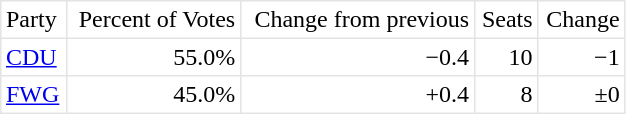<table cellpadding="3" style="width:33%; background:#e3e3e3; border-spacing:1px; white-space:nowrap;">
<tr align="right" bgcolor="#ffffff">
<td align="left">Party</td>
<td>Percent of Votes</td>
<td>Change from previous</td>
<td>Seats</td>
<td>Change</td>
</tr>
<tr align="right" bgcolor="#ffffff">
<td align="left"><a href='#'>CDU</a></td>
<td>55.0%</td>
<td>−0.4</td>
<td>10</td>
<td>−1</td>
</tr>
<tr align="right" bgcolor="#ffffff">
<td align="left"><a href='#'>FWG</a></td>
<td>45.0%</td>
<td>+0.4</td>
<td>8</td>
<td>±0</td>
</tr>
</table>
